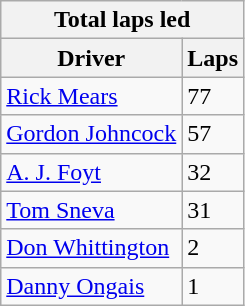<table class="wikitable">
<tr>
<th colspan=2>Total laps led</th>
</tr>
<tr>
<th>Driver</th>
<th>Laps</th>
</tr>
<tr>
<td><a href='#'>Rick Mears</a></td>
<td>77</td>
</tr>
<tr>
<td><a href='#'>Gordon Johncock</a></td>
<td>57</td>
</tr>
<tr>
<td><a href='#'>A. J. Foyt</a></td>
<td>32</td>
</tr>
<tr>
<td><a href='#'>Tom Sneva</a></td>
<td>31</td>
</tr>
<tr>
<td><a href='#'>Don Whittington</a></td>
<td>2</td>
</tr>
<tr>
<td><a href='#'>Danny Ongais</a></td>
<td>1</td>
</tr>
</table>
